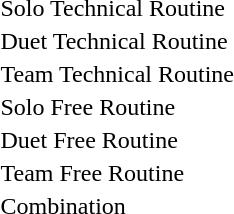<table>
<tr>
<td>Solo Technical Routine</td>
<td></td>
<td></td>
<td></td>
</tr>
<tr>
<td>Duet Technical Routine</td>
<td></td>
<td></td>
<td></td>
</tr>
<tr>
<td>Team Technical Routine</td>
<td></td>
<td></td>
<td></td>
</tr>
<tr>
<td>Solo Free Routine</td>
<td></td>
<td></td>
<td></td>
</tr>
<tr>
<td>Duet Free Routine</td>
<td></td>
<td></td>
<td></td>
</tr>
<tr>
<td>Team Free Routine</td>
<td></td>
<td></td>
<td></td>
</tr>
<tr>
<td>Combination</td>
<td></td>
<td></td>
<td></td>
</tr>
<tr>
</tr>
</table>
